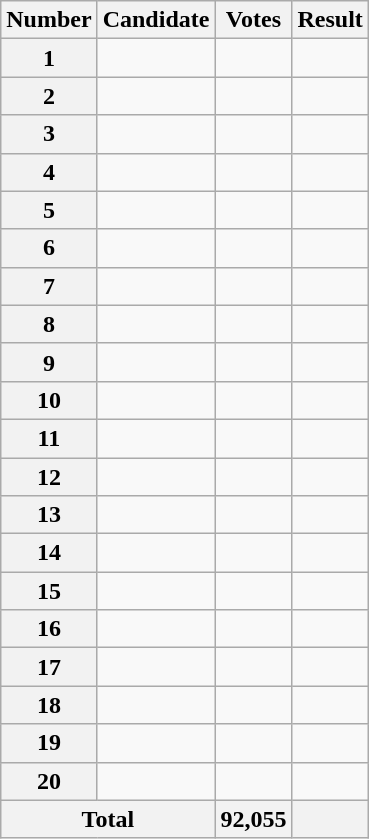<table class="wikitable sortable col3right">
<tr>
<th scope="col">Number</th>
<th scope="col">Candidate</th>
<th scope="col">Votes</th>
<th scope="col">Result</th>
</tr>
<tr>
<th scope="row">1</th>
<td></td>
<td></td>
<td></td>
</tr>
<tr>
<th scope="row">2</th>
<td></td>
<td></td>
<td></td>
</tr>
<tr>
<th scope="row">3</th>
<td></td>
<td></td>
<td></td>
</tr>
<tr>
<th scope="row">4</th>
<td></td>
<td></td>
<td></td>
</tr>
<tr>
<th scope="row">5</th>
<td></td>
<td></td>
<td></td>
</tr>
<tr>
<th scope="row">6</th>
<td></td>
<td></td>
<td></td>
</tr>
<tr>
<th scope="row">7</th>
<td></td>
<td></td>
<td></td>
</tr>
<tr>
<th scope="row">8</th>
<td></td>
<td></td>
<td></td>
</tr>
<tr>
<th scope="row">9</th>
<td></td>
<td></td>
<td></td>
</tr>
<tr>
<th scope="row">10</th>
<td></td>
<td></td>
<td></td>
</tr>
<tr>
<th scope="row">11</th>
<td></td>
<td></td>
<td></td>
</tr>
<tr>
<th scope="row">12</th>
<td></td>
<td></td>
<td></td>
</tr>
<tr>
<th scope="row">13</th>
<td></td>
<td></td>
<td></td>
</tr>
<tr>
<th scope="row">14</th>
<td></td>
<td></td>
<td></td>
</tr>
<tr>
<th scope="row">15</th>
<td></td>
<td></td>
<td></td>
</tr>
<tr>
<th scope="row">16</th>
<td></td>
<td></td>
<td></td>
</tr>
<tr>
<th scope="row">17</th>
<td></td>
<td></td>
<td></td>
</tr>
<tr>
<th scope="row">18</th>
<td></td>
<td></td>
<td></td>
</tr>
<tr>
<th scope="row">19</th>
<td></td>
<td></td>
<td></td>
</tr>
<tr>
<th scope="row">20</th>
<td></td>
<td></td>
<td></td>
</tr>
<tr class="sortbottom">
<th scope="row" colspan="2">Total</th>
<th style="text-align:right">92,055</th>
<th></th>
</tr>
</table>
